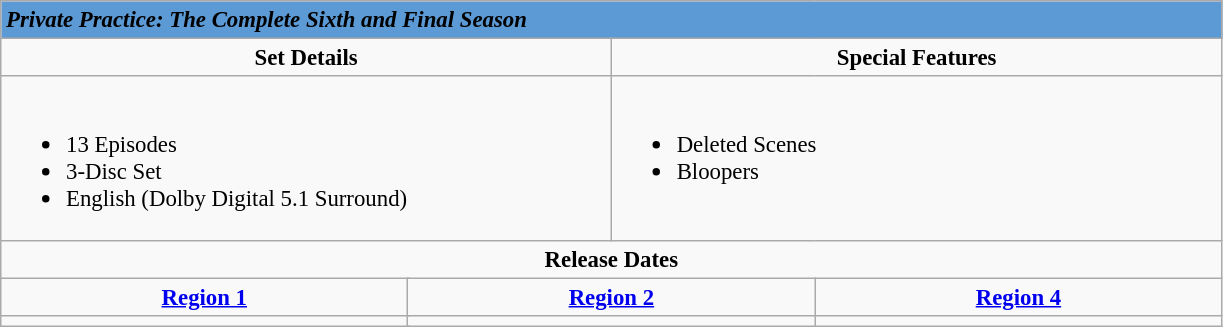<table class="wikitable" style="font-size: 95%;">
<tr style="background:#5B9AD4;">
<td colspan="6"><strong><em>Private Practice: The Complete Sixth and Final Season</em></strong></td>
</tr>
<tr style="vertical-align:top; text-align:center;">
<td style="width:400px;" colspan="3"><strong>Set Details</strong></td>
<td style="width:400px; " colspan="3"><strong>Special Features</strong></td>
</tr>
<tr valign="top">
<td colspan="3"  style="text-align:left; width:400px;"><br><ul><li>13 Episodes</li><li>3-Disc Set</li><li>English (Dolby Digital 5.1 Surround)</li></ul></td>
<td colspan="3"  style="text-align:left; width:400px;"><br><ul><li>Deleted Scenes</li><li>Bloopers</li></ul></td>
</tr>
<tr>
<td colspan="6" style="text-align:center;"><strong>Release Dates</strong></td>
</tr>
<tr>
<td colspan="2" style="text-align:center;"><strong><a href='#'>Region 1</a></strong></td>
<td colspan="2" style="text-align:center;"><strong><a href='#'>Region 2</a></strong></td>
<td colspan="2" style="text-align:center;"><strong><a href='#'>Region 4</a></strong></td>
</tr>
<tr style="text-align:center;">
<td colspan="2"></td>
<td colspan="2"></td>
<td colspan="2"></td>
</tr>
</table>
